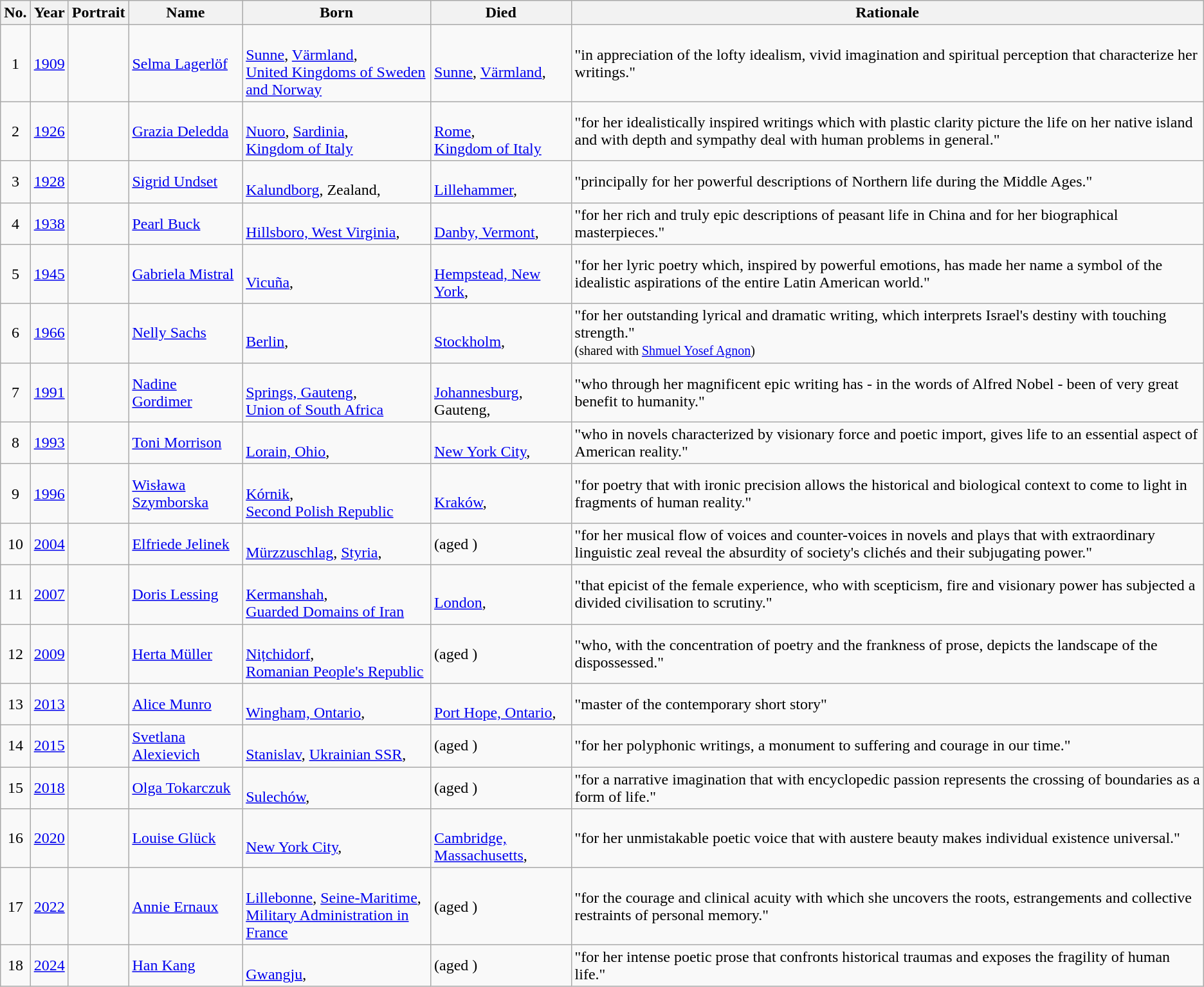<table class="wikitable sortable">
<tr>
<th>No.</th>
<th>Year</th>
<th class="unsortable">Portrait</th>
<th>Name</th>
<th>Born</th>
<th>Died</th>
<th class="unsortable">Rationale</th>
</tr>
<tr>
<td align="center">1</td>
<td align="center"><a href='#'>1909</a></td>
<td></td>
<td><a href='#'>Selma Lagerlöf</a></td>
<td><br><a href='#'>Sunne</a>, <a href='#'>Värmland</a>, <br> <a href='#'>United Kingdoms of Sweden and Norway</a></td>
<td><br><a href='#'>Sunne</a>, <a href='#'>Värmland</a>, <br></td>
<td>"in appreciation of the lofty idealism, vivid imagination and spiritual perception that characterize her writings."</td>
</tr>
<tr>
<td align="center">2</td>
<td align="center"><a href='#'>1926</a></td>
<td></td>
<td><a href='#'>Grazia Deledda</a></td>
<td><br><a href='#'>Nuoro</a>, <a href='#'>Sardinia</a>, <br> <a href='#'>Kingdom of Italy</a></td>
<td><br><a href='#'>Rome</a>, <br> <a href='#'>Kingdom of Italy</a></td>
<td>"for her idealistically inspired writings which with plastic clarity picture the life on her native island and with depth and sympathy deal with human problems in general."</td>
</tr>
<tr>
<td align="center">3</td>
<td align="center"><a href='#'>1928</a></td>
<td></td>
<td><a href='#'>Sigrid Undset</a></td>
<td><br><a href='#'>Kalundborg</a>, Zealand, </td>
<td><br><a href='#'>Lillehammer</a>, <br></td>
<td>"principally for her powerful descriptions of Northern life during the Middle Ages."</td>
</tr>
<tr>
<td align="center">4</td>
<td align="center"><a href='#'>1938</a></td>
<td></td>
<td><a href='#'>Pearl Buck</a></td>
<td><br><a href='#'>Hillsboro, West Virginia</a>, <br></td>
<td><br><a href='#'>Danby, Vermont</a>, <br></td>
<td>"for her rich and truly epic descriptions of peasant life in China and for her biographical masterpieces."</td>
</tr>
<tr>
<td align="center">5</td>
<td align="center"><a href='#'>1945</a></td>
<td></td>
<td><a href='#'>Gabriela Mistral</a></td>
<td><br><a href='#'>Vicuña</a>, <br></td>
<td><br><a href='#'>Hempstead, New York</a>, <br></td>
<td>"for her lyric poetry which, inspired by powerful emotions, has made her name a symbol of the idealistic aspirations of the entire Latin American world."</td>
</tr>
<tr>
<td align="center">6</td>
<td align="center"><a href='#'>1966</a></td>
<td></td>
<td><a href='#'>Nelly Sachs</a></td>
<td><br><a href='#'>Berlin</a>, <br></td>
<td><br><a href='#'>Stockholm</a>, <br></td>
<td>"for her outstanding lyrical and dramatic writing, which interprets Israel's destiny with touching strength."<br><small>(shared with <a href='#'>Shmuel Yosef Agnon</a>)</small></td>
</tr>
<tr>
<td align="center">7</td>
<td align="center"><a href='#'>1991</a></td>
<td></td>
<td><a href='#'>Nadine Gordimer</a></td>
<td><br><a href='#'>Springs, Gauteng</a>, <br> <a href='#'>Union of South Africa</a></td>
<td><br><a href='#'>Johannesburg</a>, Gauteng, <br></td>
<td>"who through her magnificent epic writing has - in the words of Alfred Nobel - been of very great benefit to humanity."</td>
</tr>
<tr>
<td align="center">8</td>
<td align="center"><a href='#'>1993</a></td>
<td></td>
<td><a href='#'>Toni Morrison</a></td>
<td><br><a href='#'>Lorain, Ohio</a>, <br></td>
<td><br><a href='#'>New York City</a>, <br></td>
<td>"who in novels characterized by visionary force and poetic import, gives life to an essential aspect of American reality."</td>
</tr>
<tr>
<td align="center">9</td>
<td align="center"><a href='#'>1996</a></td>
<td></td>
<td><a href='#'>Wisława Szymborska</a></td>
<td><br><a href='#'>Kórnik</a>, <br> <a href='#'>Second Polish Republic</a></td>
<td><br><a href='#'>Kraków</a>, <br></td>
<td>"for poetry that with ironic precision allows the historical and biological context to come to light in fragments of human reality."</td>
</tr>
<tr>
<td align="center">10</td>
<td align="center"><a href='#'>2004</a></td>
<td></td>
<td><a href='#'>Elfriede Jelinek</a></td>
<td><br><a href='#'>Mürzzuschlag</a>, <a href='#'>Styria</a>, <br></td>
<td>(aged )</td>
<td>"for her musical flow of voices and counter-voices in novels and plays that with extraordinary linguistic zeal reveal the absurdity of society's clichés and their subjugating power."</td>
</tr>
<tr>
<td align="center">11</td>
<td align="center"><a href='#'>2007</a></td>
<td></td>
<td><a href='#'>Doris Lessing</a></td>
<td><br><a href='#'>Kermanshah</a>, <br> <a href='#'>Guarded Domains of Iran</a></td>
<td><br><a href='#'>London</a>, <br></td>
<td>"that epicist of the female experience, who with scepticism, fire and visionary power has subjected a divided civilisation to scrutiny."</td>
</tr>
<tr>
<td align="center">12</td>
<td align="center"><a href='#'>2009</a></td>
<td></td>
<td><a href='#'>Herta Müller</a></td>
<td><br><a href='#'>Nițchidorf</a>, <br> <a href='#'>Romanian People's Republic</a></td>
<td>(aged )</td>
<td>"who, with the concentration of poetry and the frankness of prose, depicts the landscape of the dispossessed."</td>
</tr>
<tr>
<td align="center">13</td>
<td align="center"><a href='#'>2013</a></td>
<td></td>
<td><a href='#'>Alice Munro</a></td>
<td><br><a href='#'>Wingham, Ontario</a>, <br></td>
<td><br><a href='#'>Port Hope, Ontario</a>, <br></td>
<td>"master of the contemporary short story"</td>
</tr>
<tr>
<td align="center">14</td>
<td align="center"><a href='#'>2015</a></td>
<td></td>
<td><a href='#'>Svetlana Alexievich</a></td>
<td><br><a href='#'>Stanislav</a>, <a href='#'>Ukrainian SSR</a>, <br></td>
<td>(aged )</td>
<td>"for her polyphonic writings, a monument to suffering and courage in our time."</td>
</tr>
<tr>
<td align="center">15</td>
<td align="center"><a href='#'>2018</a></td>
<td></td>
<td><a href='#'>Olga Tokarczuk</a></td>
<td><br><a href='#'>Sulechów</a>, <br></td>
<td>(aged )</td>
<td>"for a narrative imagination that with encyclopedic passion represents the crossing of boundaries as a form of life."</td>
</tr>
<tr>
<td align="center">16</td>
<td align="center"><a href='#'>2020</a></td>
<td></td>
<td><a href='#'>Louise Glück</a></td>
<td><br><a href='#'>New York City</a>, <br></td>
<td><br><a href='#'>Cambridge, Massachusetts</a>,<br></td>
<td>"for her unmistakable poetic voice that with austere beauty makes individual existence universal."</td>
</tr>
<tr>
<td align="center">17</td>
<td align="center"><a href='#'>2022</a></td>
<td></td>
<td><a href='#'>Annie Ernaux</a></td>
<td><br><a href='#'>Lillebonne</a>, <a href='#'>Seine-Maritime</a>, <br> <a href='#'>Military Administration in France</a></td>
<td>(aged )</td>
<td>"for the courage and clinical acuity with which she uncovers the roots, estrangements and collective restraints of personal memory."</td>
</tr>
<tr>
<td align="center">18</td>
<td align="center"><a href='#'>2024</a></td>
<td></td>
<td><a href='#'>Han Kang</a></td>
<td><br><a href='#'>Gwangju</a>, <br></td>
<td>(aged )</td>
<td>"for her intense poetic prose that confronts historical traumas and exposes the fragility of human life."</td>
</tr>
</table>
